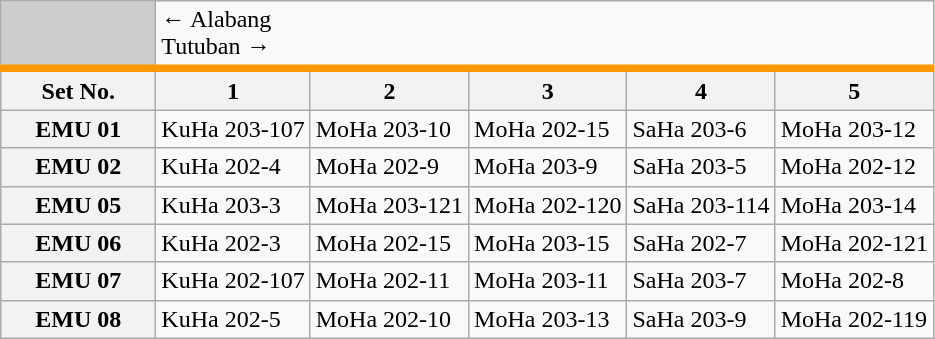<table class="wikitable">
<tr>
<td style="background-color:#ccc; width:6em;"> </td>
<td colspan="5"><div>← Alabang</div><div>Tutuban →</div></td>
</tr>
<tr style="border-top:solid 5px #ff9900;">
<th>Set No.</th>
<th>1</th>
<th>2</th>
<th>3</th>
<th>4</th>
<th>5</th>
</tr>
<tr>
<th>EMU 01</th>
<td>KuHa 203-107</td>
<td>MoHa 203-10</td>
<td>MoHa 202-15</td>
<td>SaHa 203-6</td>
<td>MoHa 203-12</td>
</tr>
<tr>
<th>EMU 02</th>
<td>KuHa 202-4</td>
<td>MoHa 202-9</td>
<td>MoHa 203-9</td>
<td>SaHa 203-5</td>
<td>MoHa 202-12</td>
</tr>
<tr>
<th>EMU 05</th>
<td>KuHa 203-3</td>
<td>MoHa 203-121</td>
<td>MoHa 202-120</td>
<td>SaHa 203-114</td>
<td>MoHa 203-14</td>
</tr>
<tr>
<th>EMU 06</th>
<td>KuHa 202-3</td>
<td>MoHa 202-15</td>
<td>MoHa 203-15</td>
<td>SaHa 202-7</td>
<td>MoHa 202-121</td>
</tr>
<tr>
<th>EMU 07</th>
<td>KuHa 202-107</td>
<td>MoHa 202-11</td>
<td>MoHa 203-11</td>
<td>SaHa 203-7</td>
<td>MoHa 202-8</td>
</tr>
<tr>
<th>EMU 08</th>
<td>KuHa 202-5</td>
<td>MoHa 202-10</td>
<td>MoHa 203-13</td>
<td>SaHa 203-9</td>
<td>MoHa 202-119</td>
</tr>
</table>
